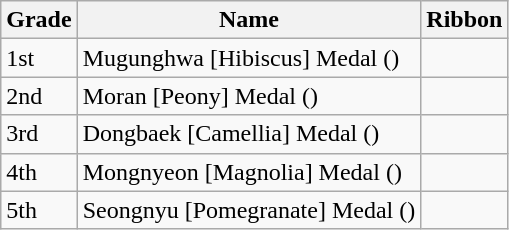<table class="wikitable">
<tr>
<th>Grade</th>
<th>Name</th>
<th>Ribbon</th>
</tr>
<tr>
<td>1st</td>
<td>Mugunghwa [Hibiscus] Medal ()</td>
<td></td>
</tr>
<tr>
<td>2nd</td>
<td>Moran [Peony] Medal ()</td>
<td></td>
</tr>
<tr>
<td>3rd</td>
<td>Dongbaek [Camellia] Medal ()</td>
<td></td>
</tr>
<tr>
<td>4th</td>
<td>Mongnyeon [Magnolia] Medal ()</td>
<td></td>
</tr>
<tr>
<td>5th</td>
<td>Seongnyu [Pomegranate] Medal ()</td>
<td></td>
</tr>
</table>
